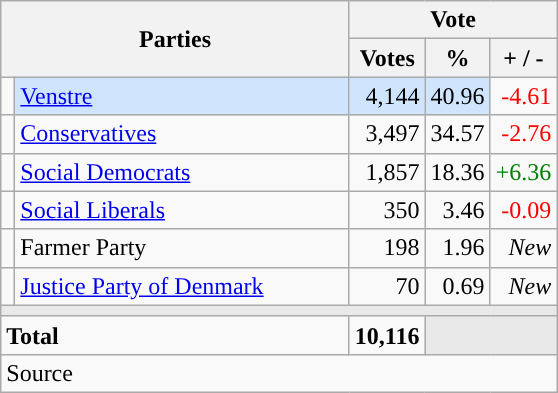<table class="wikitable" style="text-align:right;">
<tr>
<th style="text-align:centre;" rowspan="2" colspan="2" width="225">Parties</th>
<th colspan="3">Vote</th>
</tr>
<tr>
<th width="15">Votes</th>
<th width="15">%</th>
<th width="15">+ / -</th>
</tr>
<tr>
<td width="2" style="color:inherit;background:"></td>
<td bgcolor=#cfe5fe  align="left"><a href='#'>Venstre</a></td>
<td bgcolor=#cfe5fe>4,144</td>
<td bgcolor=#cfe5fe>40.96</td>
<td style=color:red;>-4.61</td>
</tr>
<tr>
<td width="2" style="color:inherit;background:"></td>
<td align="left"><a href='#'>Conservatives</a></td>
<td>3,497</td>
<td>34.57</td>
<td style=color:red;>-2.76</td>
</tr>
<tr>
<td width="2" style="color:inherit;background:"></td>
<td align="left"><a href='#'>Social Democrats</a></td>
<td>1,857</td>
<td>18.36</td>
<td style=color:green;>+6.36</td>
</tr>
<tr>
<td width="2" style="color:inherit;background:"></td>
<td align="left"><a href='#'>Social Liberals</a></td>
<td>350</td>
<td>3.46</td>
<td style=color:red;>-0.09</td>
</tr>
<tr>
<td width="2" style="color:inherit;background:"></td>
<td align="left">Farmer Party</td>
<td>198</td>
<td>1.96</td>
<td><em>New</em></td>
</tr>
<tr>
<td width="2" style="color:inherit;background:"></td>
<td align="left"><a href='#'>Justice Party of Denmark</a></td>
<td>70</td>
<td>0.69</td>
<td><em>New</em></td>
</tr>
<tr>
<td colspan="7" bgcolor="#E9E9E9"></td>
</tr>
<tr>
<td align="left" colspan="2"><strong>Total</strong></td>
<td><strong>10,116</strong></td>
<td bgcolor="#E9E9E9" colspan="2"></td>
</tr>
<tr>
<td align="left" colspan="6">Source</td>
</tr>
</table>
